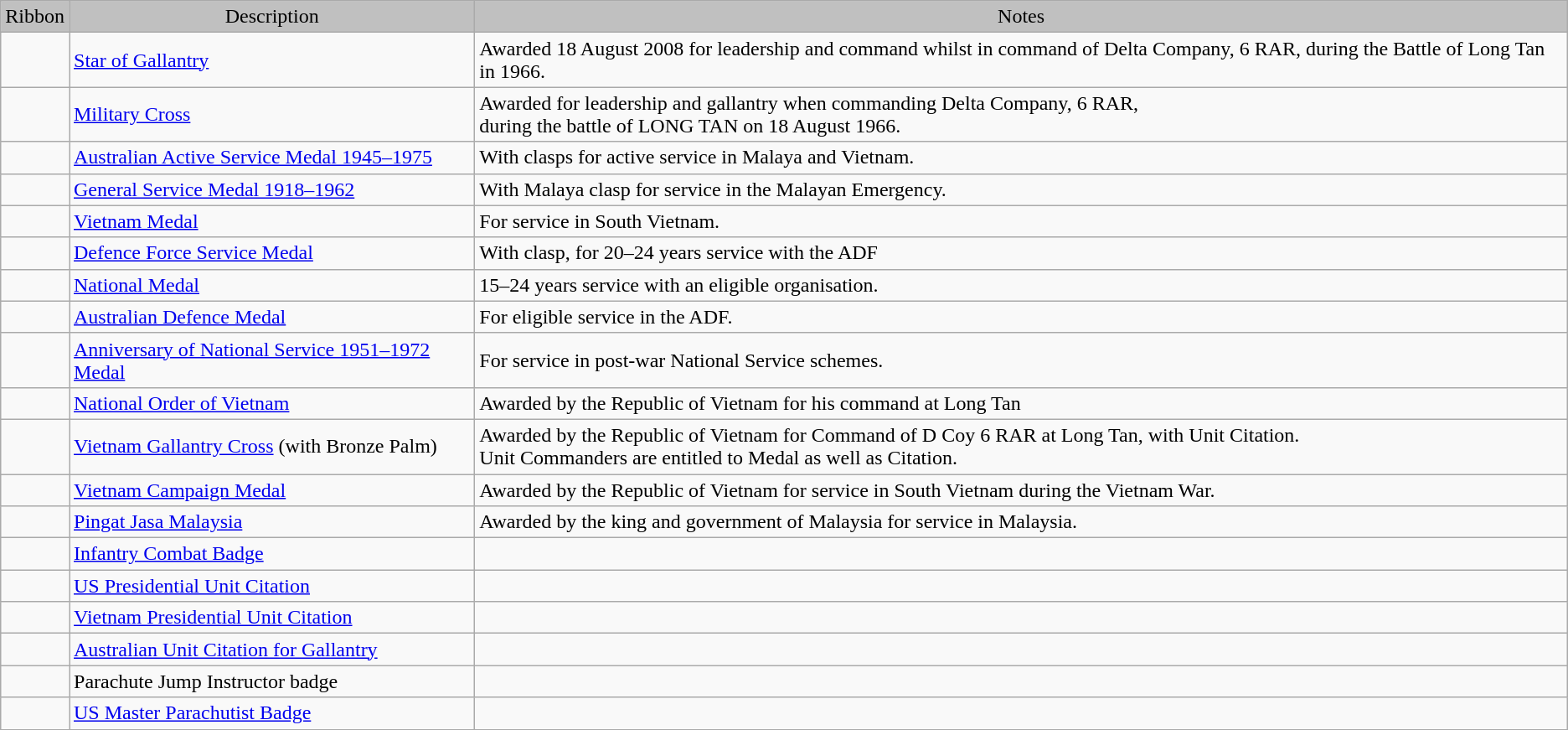<table class="wikitable">
<tr bgcolor="silver" align="center">
<td>Ribbon</td>
<td>Description</td>
<td>Notes</td>
</tr>
<tr>
<td></td>
<td><a href='#'>Star of Gallantry</a></td>
<td>Awarded 18 August 2008 for leadership and command whilst in command of Delta Company, 6 RAR, during the Battle of Long Tan in 1966.</td>
</tr>
<tr>
<td></td>
<td><a href='#'>Military Cross</a></td>
<td>Awarded for leadership and gallantry when commanding Delta Company, 6 RAR,<br>during the battle of LONG TAN on 18 August 1966.</td>
</tr>
<tr>
<td></td>
<td><a href='#'>Australian Active Service Medal 1945–1975</a></td>
<td>With clasps for active service in Malaya and Vietnam.</td>
</tr>
<tr>
<td></td>
<td><a href='#'>General Service Medal 1918–1962</a></td>
<td>With Malaya clasp for service in the Malayan Emergency.</td>
</tr>
<tr>
<td></td>
<td><a href='#'>Vietnam Medal</a></td>
<td>For service in South Vietnam.</td>
</tr>
<tr>
<td></td>
<td><a href='#'>Defence Force Service Medal</a></td>
<td>With clasp, for 20–24 years service with the ADF</td>
</tr>
<tr>
<td></td>
<td><a href='#'>National Medal</a></td>
<td>15–24 years service with an eligible organisation.</td>
</tr>
<tr>
<td></td>
<td><a href='#'>Australian Defence Medal</a></td>
<td>For eligible service in the ADF.</td>
</tr>
<tr>
<td></td>
<td><a href='#'>Anniversary of National Service 1951–1972 Medal</a></td>
<td>For service in post-war National Service schemes.</td>
</tr>
<tr>
<td></td>
<td><a href='#'>National Order of Vietnam</a></td>
<td>Awarded by the Republic of Vietnam for his command at Long Tan</td>
</tr>
<tr>
<td></td>
<td><a href='#'>Vietnam Gallantry Cross</a> (with Bronze Palm)</td>
<td>Awarded by the Republic of Vietnam for Command of D Coy 6 RAR at Long Tan, with Unit Citation.<br>Unit Commanders are entitled to Medal as well as Citation.</td>
</tr>
<tr>
<td></td>
<td><a href='#'>Vietnam Campaign Medal</a></td>
<td>Awarded by the Republic of Vietnam for service in South Vietnam during the Vietnam War.</td>
</tr>
<tr>
<td></td>
<td><a href='#'>Pingat Jasa Malaysia</a></td>
<td>Awarded by the king and government of Malaysia for service in Malaysia.</td>
</tr>
<tr>
<td></td>
<td><a href='#'>Infantry Combat Badge</a></td>
<td></td>
</tr>
<tr>
<td></td>
<td><a href='#'>US Presidential Unit Citation</a></td>
<td></td>
</tr>
<tr>
<td></td>
<td><a href='#'>Vietnam Presidential Unit Citation</a></td>
<td></td>
</tr>
<tr>
<td></td>
<td><a href='#'>Australian Unit Citation for Gallantry</a></td>
<td></td>
</tr>
<tr>
<td></td>
<td>Parachute Jump Instructor badge</td>
<td></td>
</tr>
<tr>
<td></td>
<td><a href='#'>US Master Parachutist Badge</a></td>
<td></td>
</tr>
</table>
